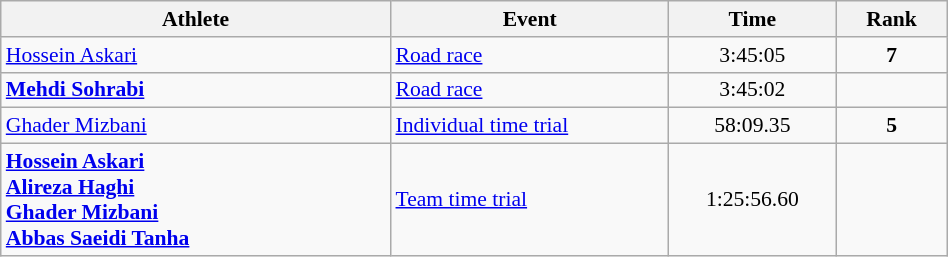<table class="wikitable" width="50%" style="text-align:center; font-size:90%">
<tr>
<th width="35%">Athlete</th>
<th width="25%">Event</th>
<th width="15%">Time</th>
<th width="10%">Rank</th>
</tr>
<tr>
<td align="left"><a href='#'>Hossein Askari</a></td>
<td align="left"><a href='#'>Road race</a></td>
<td>3:45:05</td>
<td><strong>7</strong></td>
</tr>
<tr>
<td align="left"><strong><a href='#'>Mehdi Sohrabi</a></strong></td>
<td align="left"><a href='#'>Road race</a></td>
<td>3:45:02</td>
<td></td>
</tr>
<tr>
<td align="left"><a href='#'>Ghader Mizbani</a></td>
<td align="left"><a href='#'>Individual time trial</a></td>
<td>58:09.35</td>
<td><strong>5</strong></td>
</tr>
<tr>
<td align="left"><strong><a href='#'>Hossein Askari</a><br><a href='#'>Alireza Haghi</a><br><a href='#'>Ghader Mizbani</a><br><a href='#'>Abbas Saeidi Tanha</a></strong></td>
<td align="left"><a href='#'>Team time trial</a></td>
<td>1:25:56.60</td>
<td></td>
</tr>
</table>
